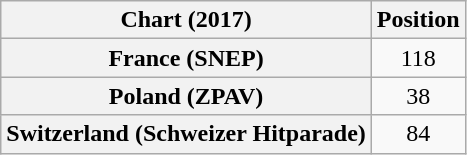<table class="wikitable plainrowheaders sortable" style="text-align:center">
<tr>
<th scope="col">Chart (2017)</th>
<th scope="col">Position</th>
</tr>
<tr>
<th scope="row">France (SNEP)</th>
<td>118</td>
</tr>
<tr>
<th scope="row">Poland (ZPAV)</th>
<td>38</td>
</tr>
<tr>
<th scope="row">Switzerland (Schweizer Hitparade)</th>
<td>84</td>
</tr>
</table>
